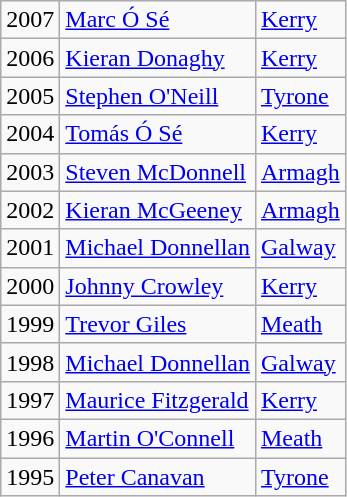<table class="wikitable">
<tr>
<td>2007</td>
<td><a href='#'>Marc Ó Sé</a></td>
<td><a href='#'>Kerry</a></td>
</tr>
<tr>
<td>2006</td>
<td><a href='#'>Kieran Donaghy</a></td>
<td><a href='#'>Kerry</a></td>
</tr>
<tr>
<td>2005</td>
<td><a href='#'>Stephen O'Neill</a></td>
<td><a href='#'>Tyrone</a></td>
</tr>
<tr>
<td>2004</td>
<td><a href='#'>Tomás Ó Sé</a></td>
<td><a href='#'>Kerry</a></td>
</tr>
<tr>
<td>2003</td>
<td><a href='#'>Steven McDonnell</a></td>
<td><a href='#'>Armagh</a></td>
</tr>
<tr>
<td>2002</td>
<td><a href='#'>Kieran McGeeney</a></td>
<td><a href='#'>Armagh</a></td>
</tr>
<tr>
<td>2001</td>
<td><a href='#'>Michael Donnellan</a></td>
<td><a href='#'>Galway</a></td>
</tr>
<tr>
<td>2000</td>
<td><a href='#'>Johnny Crowley</a></td>
<td><a href='#'>Kerry</a></td>
</tr>
<tr>
<td>1999</td>
<td><a href='#'>Trevor Giles</a></td>
<td><a href='#'>Meath</a></td>
</tr>
<tr>
<td>1998</td>
<td><a href='#'>Michael Donnellan</a></td>
<td><a href='#'>Galway</a></td>
</tr>
<tr>
<td>1997</td>
<td><a href='#'>Maurice Fitzgerald</a></td>
<td><a href='#'>Kerry</a></td>
</tr>
<tr>
<td>1996</td>
<td><a href='#'>Martin O'Connell</a></td>
<td><a href='#'>Meath</a></td>
</tr>
<tr>
<td>1995</td>
<td><a href='#'>Peter Canavan</a></td>
<td><a href='#'>Tyrone</a></td>
</tr>
</table>
